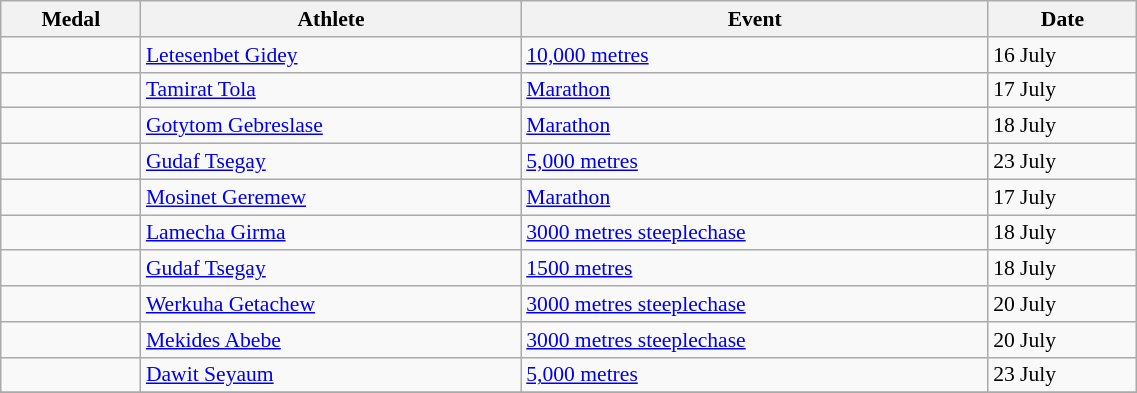<table class="wikitable" style="font-size:90%" width=60%>
<tr>
<th>Medal</th>
<th>Athlete</th>
<th>Event</th>
<th>Date</th>
</tr>
<tr>
<td></td>
<td><a href='#'>Letesenbet Gidey</a></td>
<td><a href='#'>10,000 metres</a></td>
<td>16 July</td>
</tr>
<tr>
<td></td>
<td><a href='#'>Tamirat Tola</a></td>
<td><a href='#'>Marathon</a></td>
<td>17 July</td>
</tr>
<tr>
<td></td>
<td><a href='#'>Gotytom Gebreslase</a></td>
<td><a href='#'>Marathon</a></td>
<td>18 July</td>
</tr>
<tr>
<td></td>
<td><a href='#'>Gudaf Tsegay</a></td>
<td><a href='#'>5,000 metres</a></td>
<td>23 July</td>
</tr>
<tr>
<td></td>
<td><a href='#'>Mosinet Geremew</a></td>
<td><a href='#'>Marathon</a></td>
<td>17 July</td>
</tr>
<tr>
<td></td>
<td><a href='#'>Lamecha Girma</a></td>
<td><a href='#'>3000 metres steeplechase</a></td>
<td>18 July</td>
</tr>
<tr>
<td></td>
<td><a href='#'>Gudaf Tsegay</a></td>
<td><a href='#'>1500 metres</a></td>
<td>18 July</td>
</tr>
<tr>
<td></td>
<td><a href='#'>Werkuha Getachew</a></td>
<td><a href='#'>3000 metres steeplechase</a></td>
<td>20 July</td>
</tr>
<tr>
<td></td>
<td><a href='#'>Mekides Abebe</a></td>
<td><a href='#'>3000 metres steeplechase</a></td>
<td>20 July</td>
</tr>
<tr>
<td></td>
<td><a href='#'>Dawit Seyaum</a></td>
<td><a href='#'>5,000 metres</a></td>
<td>23 July</td>
</tr>
<tr>
</tr>
</table>
